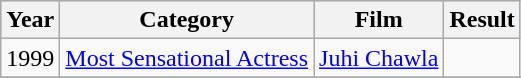<table class="wikitable">
<tr style="background:#b0c4de; text-align:center;">
<th>Year</th>
<th>Category</th>
<th>Film</th>
<th>Result</th>
</tr>
<tr>
<td>1999</td>
<td><a href='#'>Most Sensational Actress</a></td>
<td><a href='#'>Juhi Chawla</a></td>
<td></td>
</tr>
<tr>
</tr>
</table>
